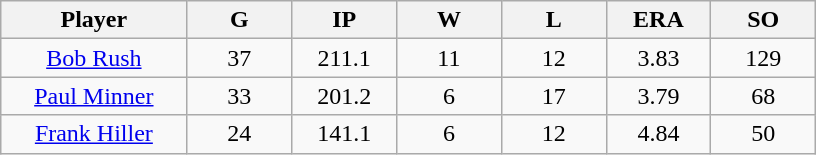<table class="wikitable sortable">
<tr>
<th bgcolor="#DDDDFF" width="16%">Player</th>
<th bgcolor="#DDDDFF" width="9%">G</th>
<th bgcolor="#DDDDFF" width="9%">IP</th>
<th bgcolor="#DDDDFF" width="9%">W</th>
<th bgcolor="#DDDDFF" width="9%">L</th>
<th bgcolor="#DDDDFF" width="9%">ERA</th>
<th bgcolor="#DDDDFF" width="9%">SO</th>
</tr>
<tr align="center">
<td><a href='#'>Bob Rush</a></td>
<td>37</td>
<td>211.1</td>
<td>11</td>
<td>12</td>
<td>3.83</td>
<td>129</td>
</tr>
<tr align="center">
<td><a href='#'>Paul Minner</a></td>
<td>33</td>
<td>201.2</td>
<td>6</td>
<td>17</td>
<td>3.79</td>
<td>68</td>
</tr>
<tr align="center">
<td><a href='#'>Frank Hiller</a></td>
<td>24</td>
<td>141.1</td>
<td>6</td>
<td>12</td>
<td>4.84</td>
<td>50</td>
</tr>
</table>
